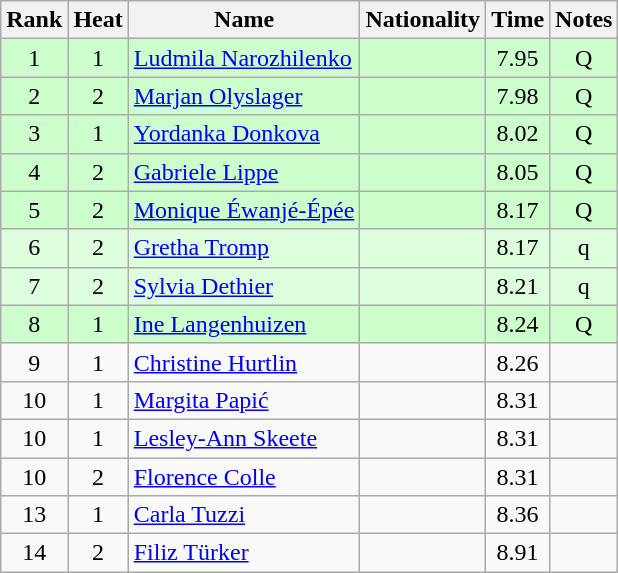<table class="wikitable sortable" style="text-align:center">
<tr>
<th>Rank</th>
<th>Heat</th>
<th>Name</th>
<th>Nationality</th>
<th>Time</th>
<th>Notes</th>
</tr>
<tr bgcolor=ccffcc>
<td>1</td>
<td>1</td>
<td align="left"><a href='#'>Ludmila Narozhilenko</a></td>
<td align=left></td>
<td>7.95</td>
<td>Q</td>
</tr>
<tr bgcolor=ccffcc>
<td>2</td>
<td>2</td>
<td align="left"><a href='#'>Marjan Olyslager</a></td>
<td align=left></td>
<td>7.98</td>
<td>Q</td>
</tr>
<tr bgcolor=ccffcc>
<td>3</td>
<td>1</td>
<td align="left"><a href='#'>Yordanka Donkova</a></td>
<td align=left></td>
<td>8.02</td>
<td>Q</td>
</tr>
<tr bgcolor=ccffcc>
<td>4</td>
<td>2</td>
<td align="left"><a href='#'>Gabriele Lippe</a></td>
<td align=left></td>
<td>8.05</td>
<td>Q</td>
</tr>
<tr bgcolor=ccffcc>
<td>5</td>
<td>2</td>
<td align="left"><a href='#'>Monique Éwanjé-Épée</a></td>
<td align=left></td>
<td>8.17</td>
<td>Q</td>
</tr>
<tr bgcolor=ddffdd>
<td>6</td>
<td>2</td>
<td align="left"><a href='#'>Gretha Tromp</a></td>
<td align=left></td>
<td>8.17</td>
<td>q</td>
</tr>
<tr bgcolor=ddffdd>
<td>7</td>
<td>2</td>
<td align="left"><a href='#'>Sylvia Dethier</a></td>
<td align=left></td>
<td>8.21</td>
<td>q</td>
</tr>
<tr bgcolor=ccffcc>
<td>8</td>
<td>1</td>
<td align="left"><a href='#'>Ine Langenhuizen</a></td>
<td align=left></td>
<td>8.24</td>
<td>Q</td>
</tr>
<tr>
<td>9</td>
<td>1</td>
<td align="left"><a href='#'>Christine Hurtlin</a></td>
<td align=left></td>
<td>8.26</td>
<td></td>
</tr>
<tr>
<td>10</td>
<td>1</td>
<td align="left"><a href='#'>Margita Papić</a></td>
<td align=left></td>
<td>8.31</td>
<td></td>
</tr>
<tr>
<td>10</td>
<td>1</td>
<td align="left"><a href='#'>Lesley-Ann Skeete</a></td>
<td align=left></td>
<td>8.31</td>
<td></td>
</tr>
<tr>
<td>10</td>
<td>2</td>
<td align="left"><a href='#'>Florence Colle</a></td>
<td align=left></td>
<td>8.31</td>
<td></td>
</tr>
<tr>
<td>13</td>
<td>1</td>
<td align="left"><a href='#'>Carla Tuzzi</a></td>
<td align=left></td>
<td>8.36</td>
<td></td>
</tr>
<tr>
<td>14</td>
<td>2</td>
<td align="left"><a href='#'>Filiz Türker</a></td>
<td align=left></td>
<td>8.91</td>
<td></td>
</tr>
</table>
